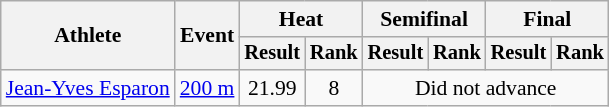<table class="wikitable" style="font-size:90%">
<tr>
<th rowspan="2">Athlete</th>
<th rowspan="2">Event</th>
<th colspan="2">Heat</th>
<th colspan="2">Semifinal</th>
<th colspan="2">Final</th>
</tr>
<tr style="font-size:95%">
<th>Result</th>
<th>Rank</th>
<th>Result</th>
<th>Rank</th>
<th>Result</th>
<th>Rank</th>
</tr>
<tr align=center>
<td align=left><a href='#'>Jean-Yves Esparon</a></td>
<td align=left><a href='#'>200 m</a></td>
<td>21.99</td>
<td>8</td>
<td colspan=4>Did not advance</td>
</tr>
</table>
